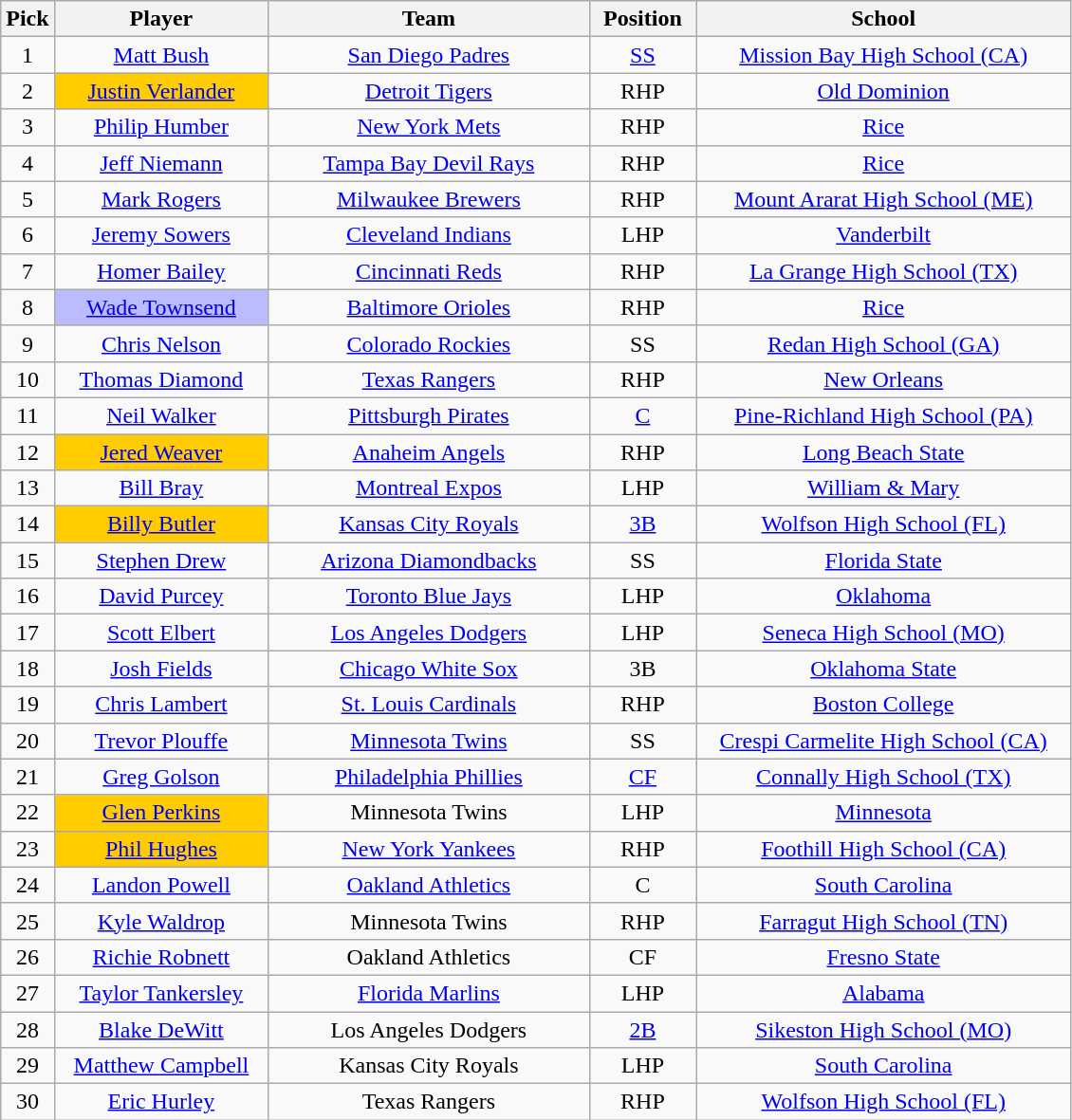<table class="wikitable" style="text-align:center">
<tr>
<th style="width:5%;">Pick</th>
<th style="width:20%;">Player</th>
<th style="width:30%;">Team</th>
<th style="width:10%;">Position</th>
<th style="width:35%;">School</th>
</tr>
<tr>
<td>1</td>
<td><a href='#'>Matt Bush</a></td>
<td><a href='#'>San Diego Padres</a></td>
<td><a href='#'>SS</a></td>
<td><a href='#'>Mission Bay High School (CA)</a></td>
</tr>
<tr>
<td>2</td>
<td style="background:#fc0;"><a href='#'>Justin Verlander</a></td>
<td><a href='#'>Detroit Tigers</a></td>
<td>RHP</td>
<td><a href='#'>Old Dominion</a></td>
</tr>
<tr>
<td>3</td>
<td><a href='#'>Philip Humber</a></td>
<td><a href='#'>New York Mets</a></td>
<td>RHP</td>
<td><a href='#'>Rice</a></td>
</tr>
<tr>
<td>4</td>
<td><a href='#'>Jeff Niemann</a></td>
<td><a href='#'>Tampa Bay Devil Rays</a></td>
<td>RHP</td>
<td><a href='#'>Rice</a></td>
</tr>
<tr>
<td>5</td>
<td><a href='#'>Mark Rogers</a></td>
<td><a href='#'>Milwaukee Brewers</a></td>
<td>RHP</td>
<td><a href='#'>Mount Ararat High School (ME)</a></td>
</tr>
<tr>
<td>6</td>
<td><a href='#'>Jeremy Sowers</a></td>
<td><a href='#'>Cleveland Indians</a></td>
<td>LHP</td>
<td><a href='#'>Vanderbilt</a></td>
</tr>
<tr>
<td>7</td>
<td><a href='#'>Homer Bailey</a></td>
<td><a href='#'>Cincinnati Reds</a></td>
<td>RHP</td>
<td><a href='#'>La Grange High School (TX)</a></td>
</tr>
<tr>
<td>8</td>
<td style="background:#bbf;"><a href='#'>Wade Townsend</a></td>
<td><a href='#'>Baltimore Orioles</a></td>
<td>RHP</td>
<td><a href='#'>Rice</a></td>
</tr>
<tr>
<td>9</td>
<td><a href='#'>Chris Nelson</a></td>
<td><a href='#'>Colorado Rockies</a></td>
<td>SS</td>
<td><a href='#'>Redan High School (GA)</a></td>
</tr>
<tr>
<td>10</td>
<td><a href='#'>Thomas Diamond</a></td>
<td><a href='#'>Texas Rangers</a></td>
<td>RHP</td>
<td><a href='#'>New Orleans</a></td>
</tr>
<tr>
<td>11</td>
<td><a href='#'>Neil Walker</a></td>
<td><a href='#'>Pittsburgh Pirates</a></td>
<td><a href='#'>C</a></td>
<td><a href='#'>Pine-Richland High School (PA)</a></td>
</tr>
<tr>
<td>12</td>
<td style="background:#fc0;"><a href='#'>Jered Weaver</a></td>
<td><a href='#'>Anaheim Angels</a></td>
<td>RHP</td>
<td><a href='#'>Long Beach State</a></td>
</tr>
<tr>
<td>13</td>
<td><a href='#'>Bill Bray</a></td>
<td><a href='#'>Montreal Expos</a></td>
<td>LHP</td>
<td><a href='#'>William & Mary</a></td>
</tr>
<tr>
<td>14</td>
<td style="background:#fc0;"><a href='#'>Billy Butler</a></td>
<td><a href='#'>Kansas City Royals</a></td>
<td><a href='#'>3B</a></td>
<td><a href='#'>Wolfson High School (FL)</a></td>
</tr>
<tr>
<td>15</td>
<td><a href='#'>Stephen Drew</a></td>
<td><a href='#'>Arizona Diamondbacks</a></td>
<td>SS</td>
<td><a href='#'>Florida State</a></td>
</tr>
<tr>
<td>16</td>
<td><a href='#'>David Purcey</a></td>
<td><a href='#'>Toronto Blue Jays</a></td>
<td>LHP</td>
<td><a href='#'>Oklahoma</a></td>
</tr>
<tr>
<td>17</td>
<td><a href='#'>Scott Elbert</a></td>
<td><a href='#'>Los Angeles Dodgers</a></td>
<td>LHP</td>
<td><a href='#'>Seneca High School (MO)</a></td>
</tr>
<tr>
<td>18</td>
<td><a href='#'>Josh Fields</a></td>
<td><a href='#'>Chicago White Sox</a></td>
<td>3B</td>
<td><a href='#'>Oklahoma State</a></td>
</tr>
<tr>
<td>19</td>
<td><a href='#'>Chris Lambert</a></td>
<td><a href='#'>St. Louis Cardinals</a></td>
<td>RHP</td>
<td><a href='#'>Boston College</a></td>
</tr>
<tr>
<td>20</td>
<td><a href='#'>Trevor Plouffe</a></td>
<td><a href='#'>Minnesota Twins</a></td>
<td>SS</td>
<td><a href='#'>Crespi Carmelite High School (CA)</a></td>
</tr>
<tr>
<td>21</td>
<td><a href='#'>Greg Golson</a></td>
<td><a href='#'>Philadelphia Phillies</a></td>
<td><a href='#'>CF</a></td>
<td><a href='#'>Connally High School (TX)</a></td>
</tr>
<tr>
<td>22</td>
<td style="background:#fc0;"><a href='#'>Glen Perkins</a></td>
<td>Minnesota Twins</td>
<td>LHP</td>
<td><a href='#'>Minnesota</a></td>
</tr>
<tr>
<td>23</td>
<td style="background:#fc0;"><a href='#'>Phil Hughes</a></td>
<td><a href='#'>New York Yankees</a></td>
<td>RHP</td>
<td><a href='#'>Foothill High School (CA)</a></td>
</tr>
<tr>
<td>24</td>
<td><a href='#'>Landon Powell</a></td>
<td><a href='#'>Oakland Athletics</a></td>
<td>C</td>
<td><a href='#'>South Carolina</a></td>
</tr>
<tr>
<td>25</td>
<td><a href='#'>Kyle Waldrop</a></td>
<td>Minnesota Twins</td>
<td>RHP</td>
<td><a href='#'>Farragut High School (TN)</a></td>
</tr>
<tr>
<td>26</td>
<td><a href='#'>Richie Robnett</a></td>
<td>Oakland Athletics</td>
<td>CF</td>
<td><a href='#'>Fresno State</a></td>
</tr>
<tr>
<td>27</td>
<td><a href='#'>Taylor Tankersley</a></td>
<td><a href='#'>Florida Marlins</a></td>
<td>LHP</td>
<td><a href='#'>Alabama</a></td>
</tr>
<tr>
<td>28</td>
<td><a href='#'>Blake DeWitt</a></td>
<td>Los Angeles Dodgers</td>
<td><a href='#'>2B</a></td>
<td><a href='#'>Sikeston High School (MO)</a></td>
</tr>
<tr>
<td>29</td>
<td><a href='#'>Matthew Campbell</a></td>
<td>Kansas City Royals</td>
<td>LHP</td>
<td><a href='#'>South Carolina</a></td>
</tr>
<tr>
<td>30</td>
<td><a href='#'>Eric Hurley</a></td>
<td>Texas Rangers</td>
<td>RHP</td>
<td><a href='#'>Wolfson High School (FL)</a></td>
</tr>
</table>
